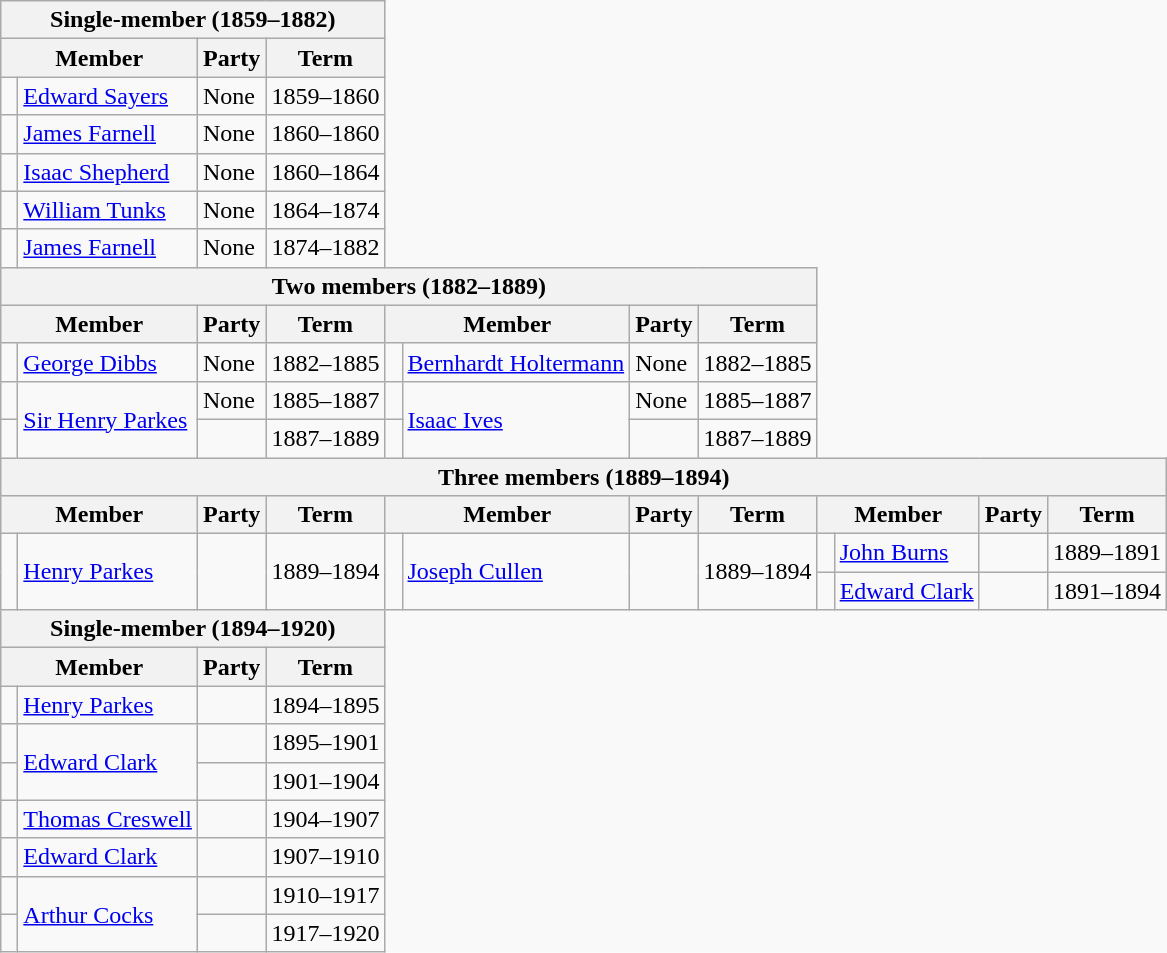<table class="wikitable" style='border-style: none none none solid;'>
<tr>
<th colspan="4">Single-member (1859–1882)</th>
</tr>
<tr>
<th colspan="2">Member</th>
<th>Party</th>
<th>Term</th>
</tr>
<tr style="background: #f9f9f9">
<td> </td>
<td><a href='#'>Edward Sayers</a></td>
<td>None</td>
<td>1859–1860</td>
</tr>
<tr style="background: #f9f9f9">
<td> </td>
<td><a href='#'>James Farnell</a></td>
<td>None</td>
<td>1860–1860</td>
</tr>
<tr style="background: #f9f9f9">
<td> </td>
<td><a href='#'>Isaac Shepherd</a></td>
<td>None</td>
<td>1860–1864</td>
</tr>
<tr style="background: #f9f9f9">
<td> </td>
<td><a href='#'>William Tunks</a></td>
<td>None</td>
<td>1864–1874</td>
</tr>
<tr style="background: #f9f9f9">
<td> </td>
<td><a href='#'>James Farnell</a></td>
<td>None</td>
<td>1874–1882</td>
</tr>
<tr>
<th colspan="8">Two members (1882–1889)</th>
</tr>
<tr>
<th colspan="2">Member</th>
<th>Party</th>
<th>Term</th>
<th colspan="2">Member</th>
<th>Party</th>
<th>Term</th>
</tr>
<tr style="background: #f9f9f9">
<td> </td>
<td><a href='#'>George Dibbs</a></td>
<td>None</td>
<td>1882–1885</td>
<td> </td>
<td><a href='#'>Bernhardt Holtermann</a></td>
<td>None</td>
<td>1882–1885</td>
</tr>
<tr style="background: #f9f9f9">
<td> </td>
<td rowspan="2"><a href='#'>Sir Henry Parkes</a></td>
<td>None</td>
<td>1885–1887</td>
<td> </td>
<td rowspan="2"><a href='#'>Isaac Ives</a></td>
<td>None</td>
<td>1885–1887</td>
</tr>
<tr style="background: #f9f9f9">
<td> </td>
<td></td>
<td>1887–1889</td>
<td> </td>
<td></td>
<td>1887–1889</td>
</tr>
<tr>
<th colspan="12">Three members (1889–1894)</th>
</tr>
<tr>
<th colspan="2">Member</th>
<th>Party</th>
<th>Term</th>
<th colspan="2">Member</th>
<th>Party</th>
<th>Term</th>
<th colspan="2">Member</th>
<th>Party</th>
<th>Term</th>
</tr>
<tr style="background: #f9f9f9">
<td rowspan="2" > </td>
<td rowspan="2"><a href='#'>Henry Parkes</a></td>
<td rowspan="2"></td>
<td rowspan="2">1889–1894</td>
<td rowspan="2" > </td>
<td rowspan="2"><a href='#'>Joseph Cullen</a></td>
<td rowspan="2"></td>
<td rowspan="2">1889–1894</td>
<td> </td>
<td><a href='#'>John Burns</a></td>
<td></td>
<td>1889–1891</td>
</tr>
<tr style="background: #f9f9f9">
<td> </td>
<td><a href='#'>Edward Clark</a></td>
<td></td>
<td>1891–1894</td>
</tr>
<tr>
<th colspan="4">Single-member (1894–1920)</th>
</tr>
<tr>
<th colspan="2">Member</th>
<th>Party</th>
<th>Term</th>
</tr>
<tr style="background: #f9f9f9">
<td> </td>
<td><a href='#'>Henry Parkes</a></td>
<td></td>
<td>1894–1895</td>
</tr>
<tr style="background: #f9f9f9">
<td> </td>
<td rowspan="2"><a href='#'>Edward Clark</a></td>
<td></td>
<td>1895–1901</td>
</tr>
<tr style="background: #f9f9f9">
<td> </td>
<td></td>
<td>1901–1904</td>
</tr>
<tr style="background: #f9f9f9">
<td> </td>
<td><a href='#'>Thomas Creswell</a></td>
<td></td>
<td>1904–1907</td>
</tr>
<tr style="background: #f9f9f9">
<td> </td>
<td><a href='#'>Edward Clark</a></td>
<td></td>
<td>1907–1910</td>
</tr>
<tr style="background: #f9f9f9">
<td> </td>
<td rowspan="2"><a href='#'>Arthur Cocks</a></td>
<td></td>
<td>1910–1917</td>
</tr>
<tr style="background: #f9f9f9">
<td> </td>
<td></td>
<td>1917–1920</td>
</tr>
</table>
